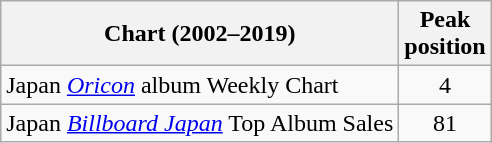<table class="wikitable sortable">
<tr>
<th>Chart (2002–2019)</th>
<th>Peak<br>position</th>
</tr>
<tr>
<td>Japan <em><a href='#'>Oricon</a></em> album Weekly Chart</td>
<td align="center">4</td>
</tr>
<tr>
<td>Japan <em><a href='#'>Billboard Japan</a></em> Top Album Sales</td>
<td align="center">81</td>
</tr>
</table>
